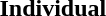<table>
<tr>
<th scope="row">Individual <br> </th>
<td></td>
<td></td>
<td></td>
</tr>
</table>
